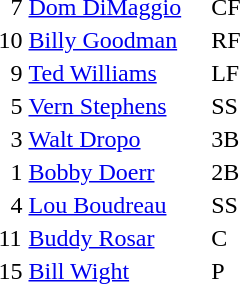<table>
<tr>
<td>  7</td>
<td><a href='#'>Dom DiMaggio</a>    </td>
<td>CF</td>
</tr>
<tr>
<td>10</td>
<td><a href='#'>Billy Goodman</a></td>
<td>RF</td>
</tr>
<tr>
<td>  9</td>
<td><a href='#'>Ted Williams</a></td>
<td>LF</td>
</tr>
<tr>
<td>  5</td>
<td><a href='#'>Vern Stephens</a></td>
<td>SS</td>
</tr>
<tr>
<td>  3</td>
<td><a href='#'>Walt Dropo</a></td>
<td>3B</td>
</tr>
<tr>
<td>  1</td>
<td><a href='#'>Bobby Doerr</a></td>
<td>2B</td>
</tr>
<tr>
<td>  4</td>
<td><a href='#'>Lou Boudreau</a></td>
<td>SS</td>
</tr>
<tr>
<td>11</td>
<td><a href='#'>Buddy Rosar</a></td>
<td>C</td>
</tr>
<tr>
<td>15</td>
<td><a href='#'>Bill Wight</a></td>
<td>P</td>
</tr>
<tr>
</tr>
</table>
